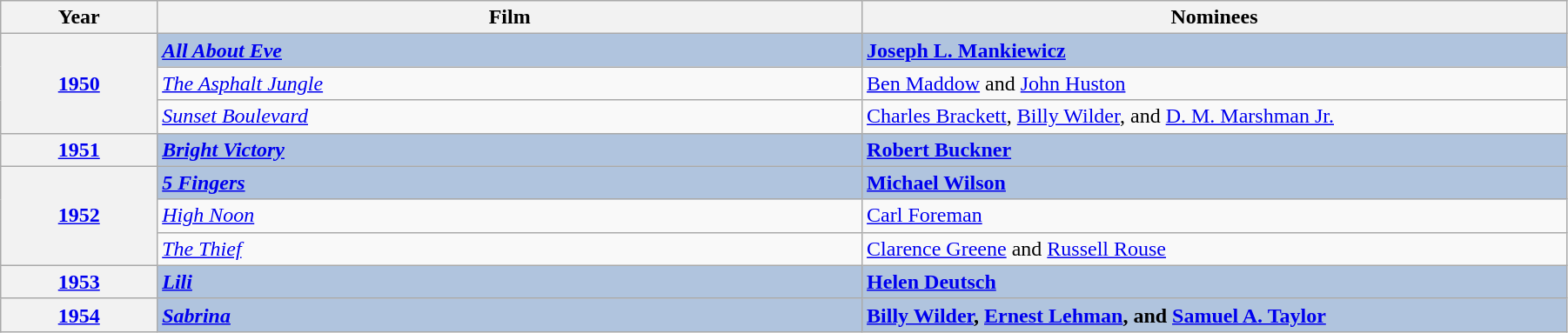<table class="wikitable sortable" width="95%" cellpadding="5">
<tr>
<th width="10%">Year</th>
<th width="45%">Film</th>
<th width="45%">Nominees</th>
</tr>
<tr>
<th rowspan="3" style="text-align:center;"><a href='#'>1950</a></th>
<td style="background:#B0C4DE;"><strong><em><a href='#'>All About Eve</a></em></strong></td>
<td style="background:#B0C4DE;"><strong><a href='#'>Joseph L. Mankiewicz</a> </strong></td>
</tr>
<tr>
<td><em><a href='#'>The Asphalt Jungle</a></em></td>
<td><a href='#'>Ben Maddow</a> and <a href='#'>John Huston</a></td>
</tr>
<tr>
<td><em><a href='#'>Sunset Boulevard</a></em></td>
<td><a href='#'>Charles Brackett</a>, <a href='#'>Billy Wilder</a>, and <a href='#'>D. M. Marshman Jr.</a></td>
</tr>
<tr>
<th rowspan="1" style="text-align:center;"><a href='#'>1951</a></th>
<td style="background:#B0C4DE;"><strong><em><a href='#'>Bright Victory</a></em></strong></td>
<td style="background:#B0C4DE;"><strong><a href='#'>Robert Buckner</a> </strong></td>
</tr>
<tr>
<th rowspan="3" style="text-align:center;"><a href='#'>1952</a></th>
<td style="background:#B0C4DE;"><strong><em><a href='#'>5 Fingers</a></em></strong></td>
<td style="background:#B0C4DE;"><strong><a href='#'>Michael Wilson</a> </strong></td>
</tr>
<tr>
<td><em><a href='#'>High Noon</a></em></td>
<td><a href='#'>Carl Foreman</a></td>
</tr>
<tr>
<td><em><a href='#'>The Thief</a></em></td>
<td><a href='#'>Clarence Greene</a> and <a href='#'>Russell Rouse</a></td>
</tr>
<tr>
<th rowspan="1" style="text-align:center;"><a href='#'>1953</a></th>
<td style="background:#B0C4DE;"><strong><em><a href='#'>Lili</a></em></strong></td>
<td style="background:#B0C4DE;"><strong><a href='#'>Helen Deutsch</a> </strong></td>
</tr>
<tr>
<th rowspan="1" style="text-align:center;"><a href='#'>1954</a></th>
<td style="background:#B0C4DE;"><strong><em><a href='#'>Sabrina</a></em></strong></td>
<td style="background:#B0C4DE;"><strong><a href='#'>Billy Wilder</a>, <a href='#'>Ernest Lehman</a>, and <a href='#'>Samuel A. Taylor</a> </strong></td>
</tr>
</table>
